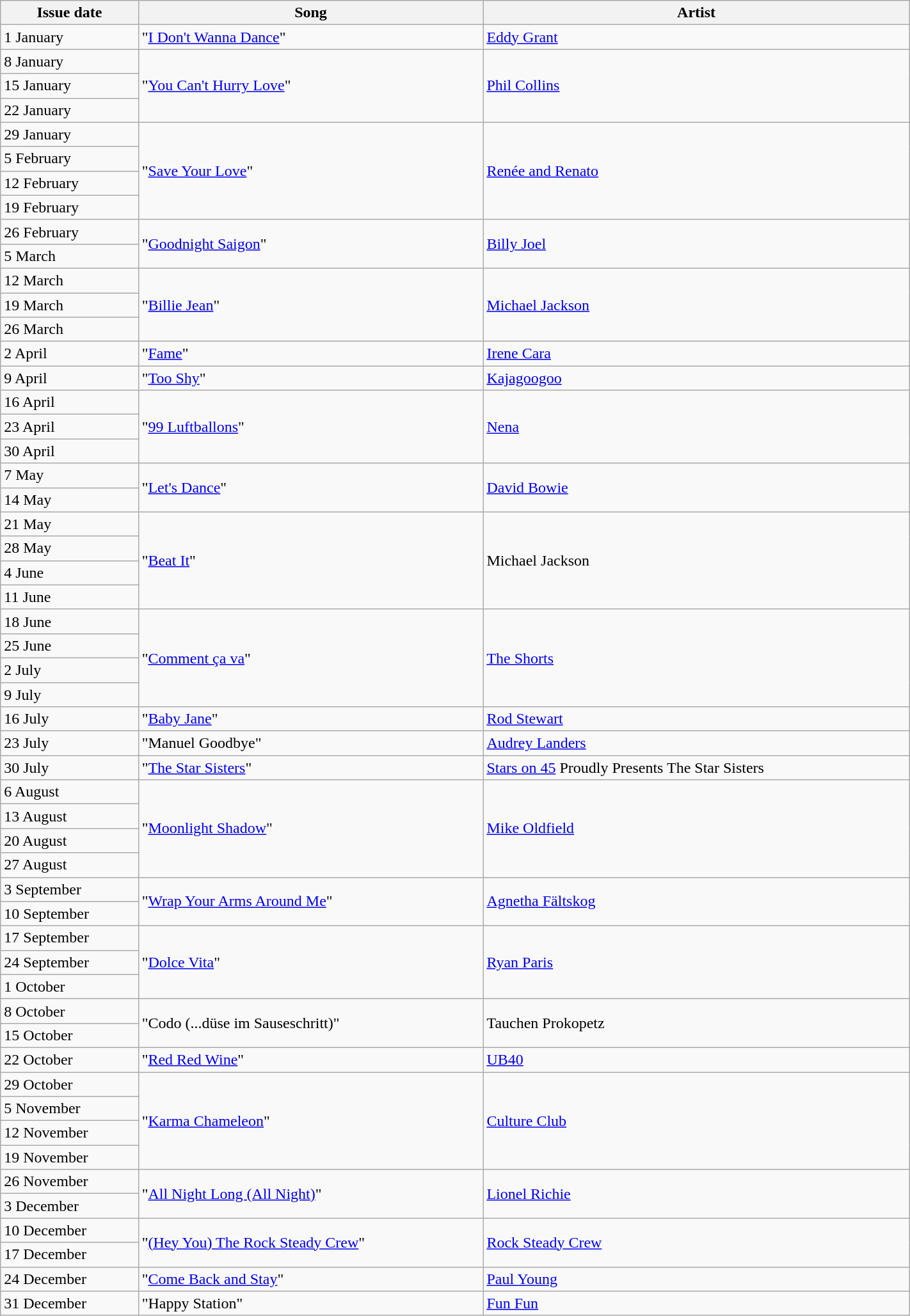<table width="75%" class=wikitable>
<tr>
<th>Issue date</th>
<th>Song</th>
<th>Artist</th>
</tr>
<tr>
<td>1 January</td>
<td>"<a href='#'>I Don't Wanna Dance</a>"</td>
<td><a href='#'>Eddy Grant</a></td>
</tr>
<tr>
<td>8 January</td>
<td rowspan="3">"<a href='#'>You Can't Hurry Love</a>"</td>
<td rowspan="3"><a href='#'>Phil Collins</a></td>
</tr>
<tr>
<td>15 January</td>
</tr>
<tr>
<td>22 January</td>
</tr>
<tr>
<td>29 January</td>
<td rowspan="4">"<a href='#'>Save Your Love</a>"</td>
<td rowspan="4"><a href='#'>Renée and Renato</a></td>
</tr>
<tr>
<td>5 February</td>
</tr>
<tr>
<td>12 February</td>
</tr>
<tr>
<td>19 February</td>
</tr>
<tr>
<td>26 February</td>
<td rowspan="2">"<a href='#'>Goodnight Saigon</a>"</td>
<td rowspan="2"><a href='#'>Billy Joel</a></td>
</tr>
<tr>
<td>5 March</td>
</tr>
<tr>
<td>12 March</td>
<td rowspan="3">"<a href='#'>Billie Jean</a>"</td>
<td rowspan="3"><a href='#'>Michael Jackson</a></td>
</tr>
<tr>
<td>19 March</td>
</tr>
<tr>
<td>26 March</td>
</tr>
<tr>
<td>2 April</td>
<td>"<a href='#'>Fame</a>"</td>
<td><a href='#'>Irene Cara</a></td>
</tr>
<tr>
<td>9 April</td>
<td>"<a href='#'>Too Shy</a>"</td>
<td><a href='#'>Kajagoogoo</a></td>
</tr>
<tr>
<td>16 April</td>
<td rowspan="3">"<a href='#'>99 Luftballons</a>"</td>
<td rowspan="3"><a href='#'>Nena</a></td>
</tr>
<tr>
<td>23 April</td>
</tr>
<tr>
<td>30 April</td>
</tr>
<tr>
<td>7 May</td>
<td rowspan="2">"<a href='#'>Let's Dance</a>"</td>
<td rowspan="2"><a href='#'>David Bowie</a></td>
</tr>
<tr>
<td>14 May</td>
</tr>
<tr>
<td>21 May</td>
<td rowspan="4">"<a href='#'>Beat It</a>"</td>
<td rowspan="4">Michael Jackson</td>
</tr>
<tr>
<td>28 May</td>
</tr>
<tr>
<td>4 June</td>
</tr>
<tr>
<td>11 June</td>
</tr>
<tr>
<td>18 June</td>
<td rowspan="4">"<a href='#'>Comment ça va</a>"</td>
<td rowspan="4"><a href='#'>The Shorts</a></td>
</tr>
<tr>
<td>25 June</td>
</tr>
<tr>
<td>2 July</td>
</tr>
<tr>
<td>9 July</td>
</tr>
<tr>
<td>16 July</td>
<td>"<a href='#'>Baby Jane</a>"</td>
<td><a href='#'>Rod Stewart</a></td>
</tr>
<tr>
<td>23 July</td>
<td>"Manuel Goodbye"</td>
<td><a href='#'>Audrey Landers</a></td>
</tr>
<tr>
<td>30 July</td>
<td>"<a href='#'>The Star Sisters</a>"</td>
<td><a href='#'>Stars on 45</a> Proudly Presents The Star Sisters</td>
</tr>
<tr>
<td>6 August</td>
<td rowspan="4">"<a href='#'>Moonlight Shadow</a>"</td>
<td rowspan="4"><a href='#'>Mike Oldfield</a></td>
</tr>
<tr>
<td>13 August</td>
</tr>
<tr>
<td>20 August</td>
</tr>
<tr>
<td>27 August</td>
</tr>
<tr>
<td>3 September</td>
<td rowspan="2">"<a href='#'>Wrap Your Arms Around Me</a>"</td>
<td rowspan="2"><a href='#'>Agnetha Fältskog</a></td>
</tr>
<tr>
<td>10 September</td>
</tr>
<tr>
<td>17 September</td>
<td rowspan="3">"<a href='#'>Dolce Vita</a>"</td>
<td rowspan="3"><a href='#'>Ryan Paris</a></td>
</tr>
<tr>
<td>24 September</td>
</tr>
<tr>
<td>1 October</td>
</tr>
<tr>
<td>8 October</td>
<td rowspan="2">"Codo (...düse im Sauseschritt)"</td>
<td rowspan="2">Tauchen Prokopetz</td>
</tr>
<tr>
<td>15 October</td>
</tr>
<tr>
<td>22 October</td>
<td>"<a href='#'>Red Red Wine</a>"</td>
<td><a href='#'>UB40</a></td>
</tr>
<tr>
<td>29 October</td>
<td rowspan="4">"<a href='#'>Karma Chameleon</a>"</td>
<td rowspan="4"><a href='#'>Culture Club</a></td>
</tr>
<tr>
<td>5 November</td>
</tr>
<tr>
<td>12 November</td>
</tr>
<tr>
<td>19 November</td>
</tr>
<tr>
<td>26 November</td>
<td rowspan="2">"<a href='#'>All Night Long (All Night)</a>"</td>
<td rowspan="2"><a href='#'>Lionel Richie</a></td>
</tr>
<tr>
<td>3 December</td>
</tr>
<tr>
<td>10 December</td>
<td rowspan="2">"<a href='#'>(Hey You) The Rock Steady Crew</a>"</td>
<td rowspan="2"><a href='#'>Rock Steady Crew</a></td>
</tr>
<tr>
<td>17 December</td>
</tr>
<tr>
<td>24 December</td>
<td>"<a href='#'>Come Back and Stay</a>"</td>
<td><a href='#'>Paul Young</a></td>
</tr>
<tr>
<td>31 December</td>
<td>"Happy Station"</td>
<td><a href='#'>Fun Fun</a></td>
</tr>
</table>
